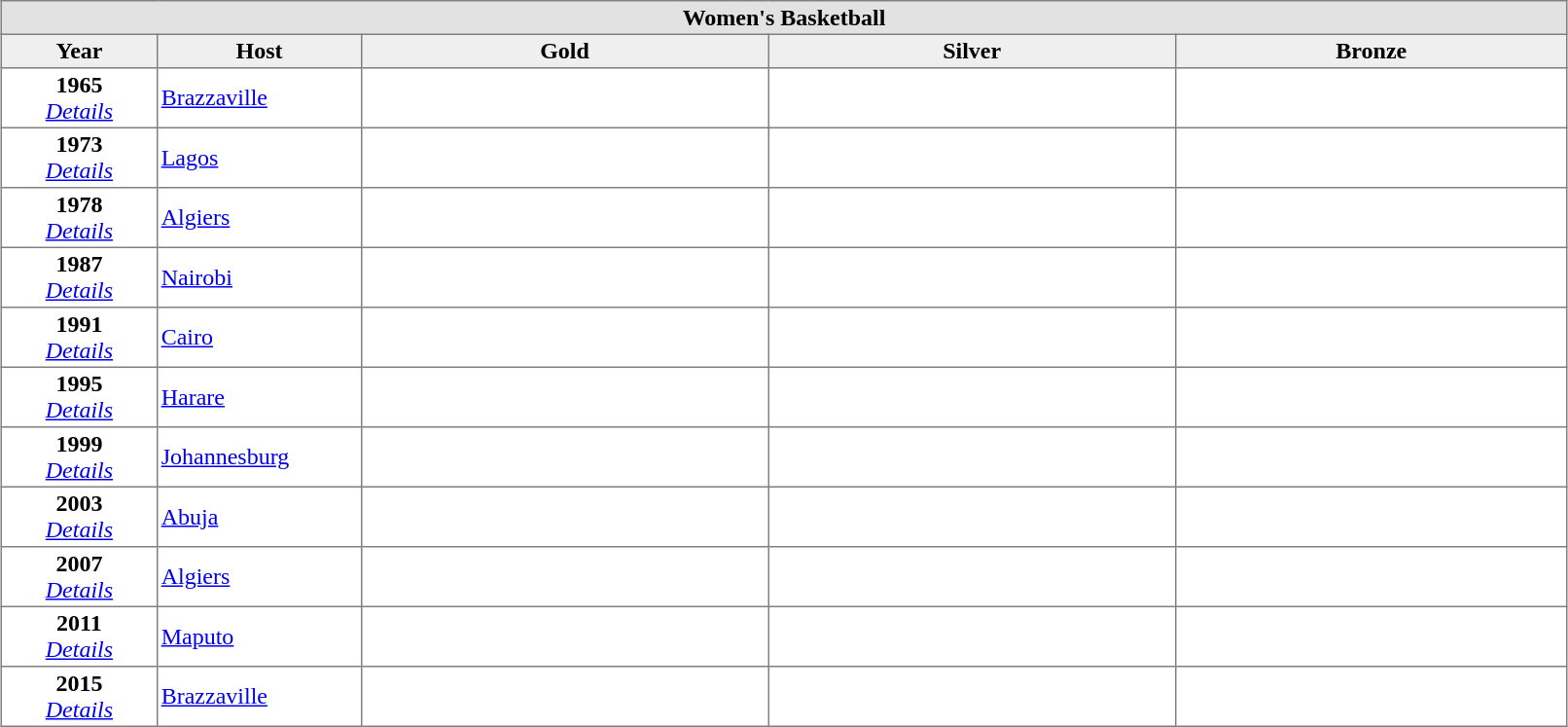<table class="toccolours" border="1" cellpadding="2" style="border-collapse: collapse; text-align: center; width: 85%; margin: 0 auto;">
<tr style= "background: #e2e2e2;">
<th colspan=6 width=100%>Women's Basketball</th>
</tr>
<tr style="background: #efefef;">
<th width=10%>Year</th>
<th width=13%>Host</th>
<th width=26%> Gold</th>
<th width=26%> Silver</th>
<th width=26%> Bronze</th>
</tr>
<tr>
<td><strong>1965</strong><br><em><a href='#'>Details</a></em></td>
<td align=left> <a href='#'>Brazzaville</a></td>
<td><strong></strong></td>
<td></td>
<td></td>
</tr>
<tr>
<td><strong>1973</strong><br><em><a href='#'>Details</a></em></td>
<td align=left> <a href='#'>Lagos</a></td>
<td><strong></strong></td>
<td></td>
<td></td>
</tr>
<tr>
<td><strong>1978</strong><br><em><a href='#'>Details</a></em></td>
<td align=left> <a href='#'>Algiers</a></td>
<td><strong></strong></td>
<td></td>
<td></td>
</tr>
<tr>
<td><strong>1987</strong><br><em><a href='#'>Details</a></em></td>
<td align=left> <a href='#'>Nairobi</a></td>
<td><strong></strong></td>
<td></td>
<td></td>
</tr>
<tr>
<td><strong>1991</strong><br><em><a href='#'>Details</a></em></td>
<td align=left> <a href='#'>Cairo</a></td>
<td><strong></strong></td>
<td></td>
<td></td>
</tr>
<tr>
<td><strong>1995</strong><br><em><a href='#'>Details</a></em></td>
<td align=left> <a href='#'>Harare</a></td>
<td><strong></strong></td>
<td></td>
<td></td>
</tr>
<tr>
<td><strong>1999</strong><br><em><a href='#'>Details</a></em></td>
<td align=left> <a href='#'>Johannesburg</a></td>
<td><strong></strong></td>
<td></td>
<td></td>
</tr>
<tr>
<td><strong>2003</strong><br><em><a href='#'>Details</a></em></td>
<td align=left> <a href='#'>Abuja</a></td>
<td><strong></strong></td>
<td></td>
<td></td>
</tr>
<tr>
<td><strong>2007</strong><br><em><a href='#'>Details</a></em></td>
<td align=left> <a href='#'>Algiers</a></td>
<td><strong></strong></td>
<td></td>
<td></td>
</tr>
<tr>
<td><strong>2011</strong><br><em><a href='#'>Details</a></em></td>
<td align=left> <a href='#'>Maputo</a></td>
<td><strong></strong></td>
<td></td>
<td></td>
</tr>
<tr>
<td><strong>2015</strong><br><em><a href='#'>Details</a></em></td>
<td align=left> <a href='#'>Brazzaville</a></td>
<td><strong></strong></td>
<td></td>
<td></td>
</tr>
</table>
